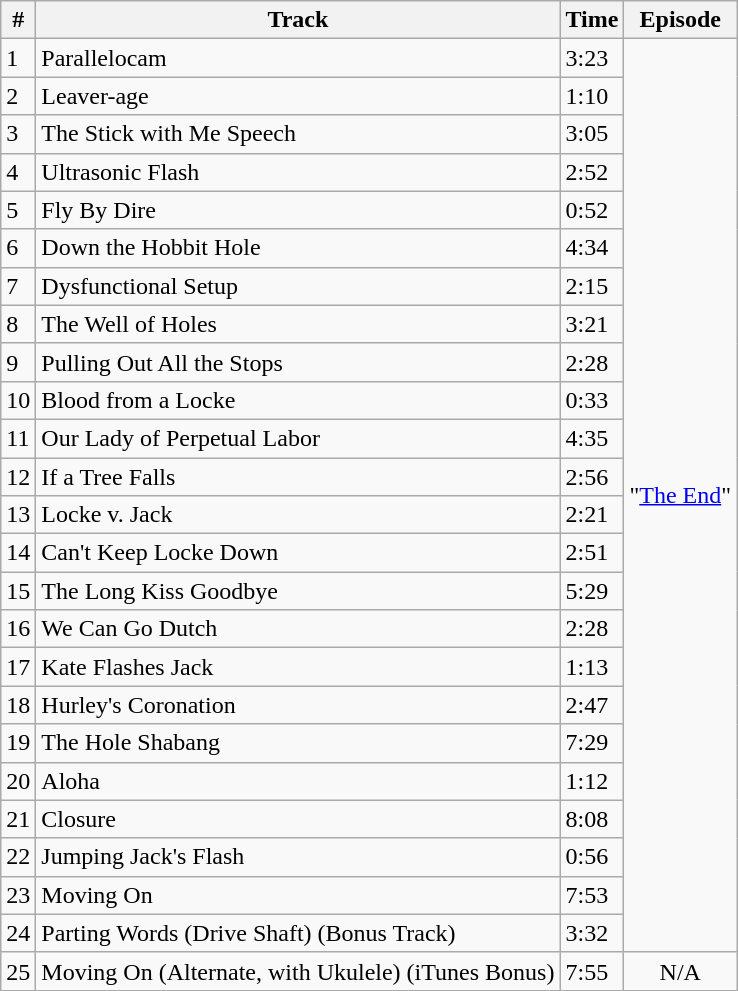<table class="wikitable">
<tr>
<th>#</th>
<th>Track</th>
<th>Time</th>
<th>Episode</th>
</tr>
<tr>
<td>1</td>
<td>Parallelocam</td>
<td>3:23</td>
<td rowspan="24">"<a href='#'>The End</a>"</td>
</tr>
<tr>
<td>2</td>
<td>Leaver-age</td>
<td>1:10</td>
</tr>
<tr>
<td>3</td>
<td>The Stick with Me Speech</td>
<td>3:05</td>
</tr>
<tr>
<td>4</td>
<td>Ultrasonic Flash</td>
<td>2:52</td>
</tr>
<tr>
<td>5</td>
<td>Fly By Dire</td>
<td>0:52</td>
</tr>
<tr>
<td>6</td>
<td>Down the Hobbit Hole</td>
<td>4:34</td>
</tr>
<tr>
<td>7</td>
<td>Dysfunctional Setup</td>
<td>2:15</td>
</tr>
<tr>
<td>8</td>
<td>The Well of Holes</td>
<td>3:21</td>
</tr>
<tr>
<td>9</td>
<td>Pulling Out All the Stops</td>
<td>2:28</td>
</tr>
<tr>
<td>10</td>
<td>Blood from a Locke</td>
<td>0:33</td>
</tr>
<tr>
<td>11</td>
<td>Our Lady of Perpetual Labor</td>
<td>4:35</td>
</tr>
<tr>
<td>12</td>
<td>If a Tree Falls</td>
<td>2:56</td>
</tr>
<tr>
<td>13</td>
<td>Locke v. Jack</td>
<td>2:21</td>
</tr>
<tr>
<td>14</td>
<td>Can't Keep Locke Down</td>
<td>2:51</td>
</tr>
<tr>
<td>15</td>
<td>The Long Kiss Goodbye</td>
<td>5:29</td>
</tr>
<tr>
<td>16</td>
<td>We Can Go Dutch</td>
<td>2:28</td>
</tr>
<tr>
<td>17</td>
<td>Kate Flashes Jack</td>
<td>1:13</td>
</tr>
<tr>
<td>18</td>
<td>Hurley's Coronation</td>
<td>2:47</td>
</tr>
<tr>
<td>19</td>
<td>The Hole Shabang</td>
<td>7:29</td>
</tr>
<tr>
<td>20</td>
<td>Aloha</td>
<td>1:12</td>
</tr>
<tr>
<td>21</td>
<td>Closure</td>
<td>8:08</td>
</tr>
<tr>
<td>22</td>
<td>Jumping Jack's Flash</td>
<td>0:56</td>
</tr>
<tr>
<td>23</td>
<td>Moving On</td>
<td>7:53</td>
</tr>
<tr>
<td>24</td>
<td>Parting Words (Drive Shaft) (Bonus Track)</td>
<td>3:32</td>
</tr>
<tr>
<td>25</td>
<td>Moving On (Alternate, with Ukulele) (iTunes Bonus)</td>
<td>7:55</td>
<td align="center">N/A</td>
</tr>
</table>
